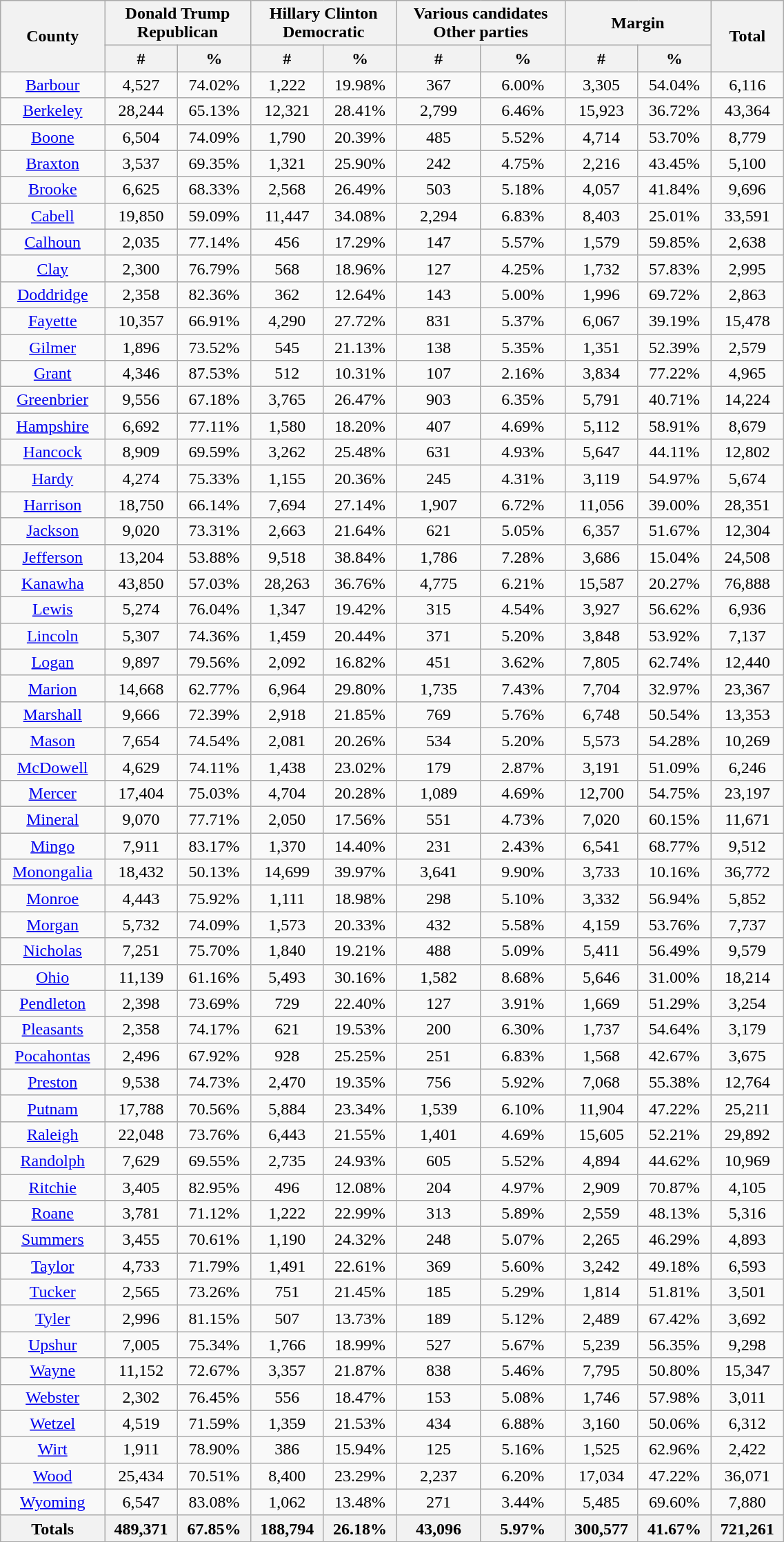<table width="60%" class="wikitable sortable">
<tr>
<th rowspan="2">County</th>
<th colspan="2">Donald Trump<br>Republican</th>
<th colspan="2">Hillary Clinton<br>Democratic</th>
<th colspan="2">Various candidates<br>Other parties</th>
<th colspan="2">Margin</th>
<th rowspan="2">Total</th>
</tr>
<tr>
<th style="text-align:center;" data-sort-type="number">#</th>
<th style="text-align:center;" data-sort-type="number">%</th>
<th style="text-align:center;" data-sort-type="number">#</th>
<th style="text-align:center;" data-sort-type="number">%</th>
<th style="text-align:center;" data-sort-type="number">#</th>
<th style="text-align:center;" data-sort-type="number">%</th>
<th style="text-align:center;" data-sort-type="number">#</th>
<th style="text-align:center;" data-sort-type="number">%</th>
</tr>
<tr style="text-align:center;">
<td><a href='#'>Barbour</a></td>
<td>4,527</td>
<td>74.02%</td>
<td>1,222</td>
<td>19.98%</td>
<td>367</td>
<td>6.00%</td>
<td>3,305</td>
<td>54.04%</td>
<td>6,116</td>
</tr>
<tr style="text-align:center;">
<td><a href='#'>Berkeley</a></td>
<td>28,244</td>
<td>65.13%</td>
<td>12,321</td>
<td>28.41%</td>
<td>2,799</td>
<td>6.46%</td>
<td>15,923</td>
<td>36.72%</td>
<td>43,364</td>
</tr>
<tr style="text-align:center;">
<td><a href='#'>Boone</a></td>
<td>6,504</td>
<td>74.09%</td>
<td>1,790</td>
<td>20.39%</td>
<td>485</td>
<td>5.52%</td>
<td>4,714</td>
<td>53.70%</td>
<td>8,779</td>
</tr>
<tr style="text-align:center;">
<td><a href='#'>Braxton</a></td>
<td>3,537</td>
<td>69.35%</td>
<td>1,321</td>
<td>25.90%</td>
<td>242</td>
<td>4.75%</td>
<td>2,216</td>
<td>43.45%</td>
<td>5,100</td>
</tr>
<tr style="text-align:center;">
<td><a href='#'>Brooke</a></td>
<td>6,625</td>
<td>68.33%</td>
<td>2,568</td>
<td>26.49%</td>
<td>503</td>
<td>5.18%</td>
<td>4,057</td>
<td>41.84%</td>
<td>9,696</td>
</tr>
<tr style="text-align:center;">
<td><a href='#'>Cabell</a></td>
<td>19,850</td>
<td>59.09%</td>
<td>11,447</td>
<td>34.08%</td>
<td>2,294</td>
<td>6.83%</td>
<td>8,403</td>
<td>25.01%</td>
<td>33,591</td>
</tr>
<tr style="text-align:center;">
<td><a href='#'>Calhoun</a></td>
<td>2,035</td>
<td>77.14%</td>
<td>456</td>
<td>17.29%</td>
<td>147</td>
<td>5.57%</td>
<td>1,579</td>
<td>59.85%</td>
<td>2,638</td>
</tr>
<tr style="text-align:center;">
<td><a href='#'>Clay</a></td>
<td>2,300</td>
<td>76.79%</td>
<td>568</td>
<td>18.96%</td>
<td>127</td>
<td>4.25%</td>
<td>1,732</td>
<td>57.83%</td>
<td>2,995</td>
</tr>
<tr style="text-align:center;">
<td><a href='#'>Doddridge</a></td>
<td>2,358</td>
<td>82.36%</td>
<td>362</td>
<td>12.64%</td>
<td>143</td>
<td>5.00%</td>
<td>1,996</td>
<td>69.72%</td>
<td>2,863</td>
</tr>
<tr style="text-align:center;">
<td><a href='#'>Fayette</a></td>
<td>10,357</td>
<td>66.91%</td>
<td>4,290</td>
<td>27.72%</td>
<td>831</td>
<td>5.37%</td>
<td>6,067</td>
<td>39.19%</td>
<td>15,478</td>
</tr>
<tr style="text-align:center;">
<td><a href='#'>Gilmer</a></td>
<td>1,896</td>
<td>73.52%</td>
<td>545</td>
<td>21.13%</td>
<td>138</td>
<td>5.35%</td>
<td>1,351</td>
<td>52.39%</td>
<td>2,579</td>
</tr>
<tr style="text-align:center;">
<td><a href='#'>Grant</a></td>
<td>4,346</td>
<td>87.53%</td>
<td>512</td>
<td>10.31%</td>
<td>107</td>
<td>2.16%</td>
<td>3,834</td>
<td>77.22%</td>
<td>4,965</td>
</tr>
<tr style="text-align:center;">
<td><a href='#'>Greenbrier</a></td>
<td>9,556</td>
<td>67.18%</td>
<td>3,765</td>
<td>26.47%</td>
<td>903</td>
<td>6.35%</td>
<td>5,791</td>
<td>40.71%</td>
<td>14,224</td>
</tr>
<tr style="text-align:center;">
<td><a href='#'>Hampshire</a></td>
<td>6,692</td>
<td>77.11%</td>
<td>1,580</td>
<td>18.20%</td>
<td>407</td>
<td>4.69%</td>
<td>5,112</td>
<td>58.91%</td>
<td>8,679</td>
</tr>
<tr style="text-align:center;">
<td><a href='#'>Hancock</a></td>
<td>8,909</td>
<td>69.59%</td>
<td>3,262</td>
<td>25.48%</td>
<td>631</td>
<td>4.93%</td>
<td>5,647</td>
<td>44.11%</td>
<td>12,802</td>
</tr>
<tr style="text-align:center;">
<td><a href='#'>Hardy</a></td>
<td>4,274</td>
<td>75.33%</td>
<td>1,155</td>
<td>20.36%</td>
<td>245</td>
<td>4.31%</td>
<td>3,119</td>
<td>54.97%</td>
<td>5,674</td>
</tr>
<tr style="text-align:center;">
<td><a href='#'>Harrison</a></td>
<td>18,750</td>
<td>66.14%</td>
<td>7,694</td>
<td>27.14%</td>
<td>1,907</td>
<td>6.72%</td>
<td>11,056</td>
<td>39.00%</td>
<td>28,351</td>
</tr>
<tr style="text-align:center;">
<td><a href='#'>Jackson</a></td>
<td>9,020</td>
<td>73.31%</td>
<td>2,663</td>
<td>21.64%</td>
<td>621</td>
<td>5.05%</td>
<td>6,357</td>
<td>51.67%</td>
<td>12,304</td>
</tr>
<tr style="text-align:center;">
<td><a href='#'>Jefferson</a></td>
<td>13,204</td>
<td>53.88%</td>
<td>9,518</td>
<td>38.84%</td>
<td>1,786</td>
<td>7.28%</td>
<td>3,686</td>
<td>15.04%</td>
<td>24,508</td>
</tr>
<tr style="text-align:center;">
<td><a href='#'>Kanawha</a></td>
<td>43,850</td>
<td>57.03%</td>
<td>28,263</td>
<td>36.76%</td>
<td>4,775</td>
<td>6.21%</td>
<td>15,587</td>
<td>20.27%</td>
<td>76,888</td>
</tr>
<tr style="text-align:center;">
<td><a href='#'>Lewis</a></td>
<td>5,274</td>
<td>76.04%</td>
<td>1,347</td>
<td>19.42%</td>
<td>315</td>
<td>4.54%</td>
<td>3,927</td>
<td>56.62%</td>
<td>6,936</td>
</tr>
<tr style="text-align:center;">
<td><a href='#'>Lincoln</a></td>
<td>5,307</td>
<td>74.36%</td>
<td>1,459</td>
<td>20.44%</td>
<td>371</td>
<td>5.20%</td>
<td>3,848</td>
<td>53.92%</td>
<td>7,137</td>
</tr>
<tr style="text-align:center;">
<td><a href='#'>Logan</a></td>
<td>9,897</td>
<td>79.56%</td>
<td>2,092</td>
<td>16.82%</td>
<td>451</td>
<td>3.62%</td>
<td>7,805</td>
<td>62.74%</td>
<td>12,440</td>
</tr>
<tr style="text-align:center;">
<td><a href='#'>Marion</a></td>
<td>14,668</td>
<td>62.77%</td>
<td>6,964</td>
<td>29.80%</td>
<td>1,735</td>
<td>7.43%</td>
<td>7,704</td>
<td>32.97%</td>
<td>23,367</td>
</tr>
<tr style="text-align:center;">
<td><a href='#'>Marshall</a></td>
<td>9,666</td>
<td>72.39%</td>
<td>2,918</td>
<td>21.85%</td>
<td>769</td>
<td>5.76%</td>
<td>6,748</td>
<td>50.54%</td>
<td>13,353</td>
</tr>
<tr style="text-align:center;">
<td><a href='#'>Mason</a></td>
<td>7,654</td>
<td>74.54%</td>
<td>2,081</td>
<td>20.26%</td>
<td>534</td>
<td>5.20%</td>
<td>5,573</td>
<td>54.28%</td>
<td>10,269</td>
</tr>
<tr style="text-align:center;">
<td><a href='#'>McDowell</a></td>
<td>4,629</td>
<td>74.11%</td>
<td>1,438</td>
<td>23.02%</td>
<td>179</td>
<td>2.87%</td>
<td>3,191</td>
<td>51.09%</td>
<td>6,246</td>
</tr>
<tr style="text-align:center;">
<td><a href='#'>Mercer</a></td>
<td>17,404</td>
<td>75.03%</td>
<td>4,704</td>
<td>20.28%</td>
<td>1,089</td>
<td>4.69%</td>
<td>12,700</td>
<td>54.75%</td>
<td>23,197</td>
</tr>
<tr style="text-align:center;">
<td><a href='#'>Mineral</a></td>
<td>9,070</td>
<td>77.71%</td>
<td>2,050</td>
<td>17.56%</td>
<td>551</td>
<td>4.73%</td>
<td>7,020</td>
<td>60.15%</td>
<td>11,671</td>
</tr>
<tr style="text-align:center;">
<td><a href='#'>Mingo</a></td>
<td>7,911</td>
<td>83.17%</td>
<td>1,370</td>
<td>14.40%</td>
<td>231</td>
<td>2.43%</td>
<td>6,541</td>
<td>68.77%</td>
<td>9,512</td>
</tr>
<tr style="text-align:center;">
<td><a href='#'>Monongalia</a></td>
<td>18,432</td>
<td>50.13%</td>
<td>14,699</td>
<td>39.97%</td>
<td>3,641</td>
<td>9.90%</td>
<td>3,733</td>
<td>10.16%</td>
<td>36,772</td>
</tr>
<tr style="text-align:center;">
<td><a href='#'>Monroe</a></td>
<td>4,443</td>
<td>75.92%</td>
<td>1,111</td>
<td>18.98%</td>
<td>298</td>
<td>5.10%</td>
<td>3,332</td>
<td>56.94%</td>
<td>5,852</td>
</tr>
<tr style="text-align:center;">
<td><a href='#'>Morgan</a></td>
<td>5,732</td>
<td>74.09%</td>
<td>1,573</td>
<td>20.33%</td>
<td>432</td>
<td>5.58%</td>
<td>4,159</td>
<td>53.76%</td>
<td>7,737</td>
</tr>
<tr style="text-align:center;">
<td><a href='#'>Nicholas</a></td>
<td>7,251</td>
<td>75.70%</td>
<td>1,840</td>
<td>19.21%</td>
<td>488</td>
<td>5.09%</td>
<td>5,411</td>
<td>56.49%</td>
<td>9,579</td>
</tr>
<tr style="text-align:center;">
<td><a href='#'>Ohio</a></td>
<td>11,139</td>
<td>61.16%</td>
<td>5,493</td>
<td>30.16%</td>
<td>1,582</td>
<td>8.68%</td>
<td>5,646</td>
<td>31.00%</td>
<td>18,214</td>
</tr>
<tr style="text-align:center;">
<td><a href='#'>Pendleton</a></td>
<td>2,398</td>
<td>73.69%</td>
<td>729</td>
<td>22.40%</td>
<td>127</td>
<td>3.91%</td>
<td>1,669</td>
<td>51.29%</td>
<td>3,254</td>
</tr>
<tr style="text-align:center;">
<td><a href='#'>Pleasants</a></td>
<td>2,358</td>
<td>74.17%</td>
<td>621</td>
<td>19.53%</td>
<td>200</td>
<td>6.30%</td>
<td>1,737</td>
<td>54.64%</td>
<td>3,179</td>
</tr>
<tr style="text-align:center;">
<td><a href='#'>Pocahontas</a></td>
<td>2,496</td>
<td>67.92%</td>
<td>928</td>
<td>25.25%</td>
<td>251</td>
<td>6.83%</td>
<td>1,568</td>
<td>42.67%</td>
<td>3,675</td>
</tr>
<tr style="text-align:center;">
<td><a href='#'>Preston</a></td>
<td>9,538</td>
<td>74.73%</td>
<td>2,470</td>
<td>19.35%</td>
<td>756</td>
<td>5.92%</td>
<td>7,068</td>
<td>55.38%</td>
<td>12,764</td>
</tr>
<tr style="text-align:center;">
<td><a href='#'>Putnam</a></td>
<td>17,788</td>
<td>70.56%</td>
<td>5,884</td>
<td>23.34%</td>
<td>1,539</td>
<td>6.10%</td>
<td>11,904</td>
<td>47.22%</td>
<td>25,211</td>
</tr>
<tr style="text-align:center;">
<td><a href='#'>Raleigh</a></td>
<td>22,048</td>
<td>73.76%</td>
<td>6,443</td>
<td>21.55%</td>
<td>1,401</td>
<td>4.69%</td>
<td>15,605</td>
<td>52.21%</td>
<td>29,892</td>
</tr>
<tr style="text-align:center;">
<td><a href='#'>Randolph</a></td>
<td>7,629</td>
<td>69.55%</td>
<td>2,735</td>
<td>24.93%</td>
<td>605</td>
<td>5.52%</td>
<td>4,894</td>
<td>44.62%</td>
<td>10,969</td>
</tr>
<tr style="text-align:center;">
<td><a href='#'>Ritchie</a></td>
<td>3,405</td>
<td>82.95%</td>
<td>496</td>
<td>12.08%</td>
<td>204</td>
<td>4.97%</td>
<td>2,909</td>
<td>70.87%</td>
<td>4,105</td>
</tr>
<tr style="text-align:center;">
<td><a href='#'>Roane</a></td>
<td>3,781</td>
<td>71.12%</td>
<td>1,222</td>
<td>22.99%</td>
<td>313</td>
<td>5.89%</td>
<td>2,559</td>
<td>48.13%</td>
<td>5,316</td>
</tr>
<tr style="text-align:center;">
<td><a href='#'>Summers</a></td>
<td>3,455</td>
<td>70.61%</td>
<td>1,190</td>
<td>24.32%</td>
<td>248</td>
<td>5.07%</td>
<td>2,265</td>
<td>46.29%</td>
<td>4,893</td>
</tr>
<tr style="text-align:center;">
<td><a href='#'>Taylor</a></td>
<td>4,733</td>
<td>71.79%</td>
<td>1,491</td>
<td>22.61%</td>
<td>369</td>
<td>5.60%</td>
<td>3,242</td>
<td>49.18%</td>
<td>6,593</td>
</tr>
<tr style="text-align:center;">
<td><a href='#'>Tucker</a></td>
<td>2,565</td>
<td>73.26%</td>
<td>751</td>
<td>21.45%</td>
<td>185</td>
<td>5.29%</td>
<td>1,814</td>
<td>51.81%</td>
<td>3,501</td>
</tr>
<tr style="text-align:center;">
<td><a href='#'>Tyler</a></td>
<td>2,996</td>
<td>81.15%</td>
<td>507</td>
<td>13.73%</td>
<td>189</td>
<td>5.12%</td>
<td>2,489</td>
<td>67.42%</td>
<td>3,692</td>
</tr>
<tr style="text-align:center;">
<td><a href='#'>Upshur</a></td>
<td>7,005</td>
<td>75.34%</td>
<td>1,766</td>
<td>18.99%</td>
<td>527</td>
<td>5.67%</td>
<td>5,239</td>
<td>56.35%</td>
<td>9,298</td>
</tr>
<tr style="text-align:center;">
<td><a href='#'>Wayne</a></td>
<td>11,152</td>
<td>72.67%</td>
<td>3,357</td>
<td>21.87%</td>
<td>838</td>
<td>5.46%</td>
<td>7,795</td>
<td>50.80%</td>
<td>15,347</td>
</tr>
<tr style="text-align:center;">
<td><a href='#'>Webster</a></td>
<td>2,302</td>
<td>76.45%</td>
<td>556</td>
<td>18.47%</td>
<td>153</td>
<td>5.08%</td>
<td>1,746</td>
<td>57.98%</td>
<td>3,011</td>
</tr>
<tr style="text-align:center;">
<td><a href='#'>Wetzel</a></td>
<td>4,519</td>
<td>71.59%</td>
<td>1,359</td>
<td>21.53%</td>
<td>434</td>
<td>6.88%</td>
<td>3,160</td>
<td>50.06%</td>
<td>6,312</td>
</tr>
<tr style="text-align:center;">
<td><a href='#'>Wirt</a></td>
<td>1,911</td>
<td>78.90%</td>
<td>386</td>
<td>15.94%</td>
<td>125</td>
<td>5.16%</td>
<td>1,525</td>
<td>62.96%</td>
<td>2,422</td>
</tr>
<tr style="text-align:center;">
<td><a href='#'>Wood</a></td>
<td>25,434</td>
<td>70.51%</td>
<td>8,400</td>
<td>23.29%</td>
<td>2,237</td>
<td>6.20%</td>
<td>17,034</td>
<td>47.22%</td>
<td>36,071</td>
</tr>
<tr style="text-align:center;">
<td><a href='#'>Wyoming</a></td>
<td>6,547</td>
<td>83.08%</td>
<td>1,062</td>
<td>13.48%</td>
<td>271</td>
<td>3.44%</td>
<td>5,485</td>
<td>69.60%</td>
<td>7,880</td>
</tr>
<tr>
<th>Totals</th>
<th>489,371</th>
<th>67.85%</th>
<th>188,794</th>
<th>26.18%</th>
<th>43,096</th>
<th>5.97%</th>
<th>300,577</th>
<th>41.67%</th>
<th>721,261</th>
</tr>
</table>
